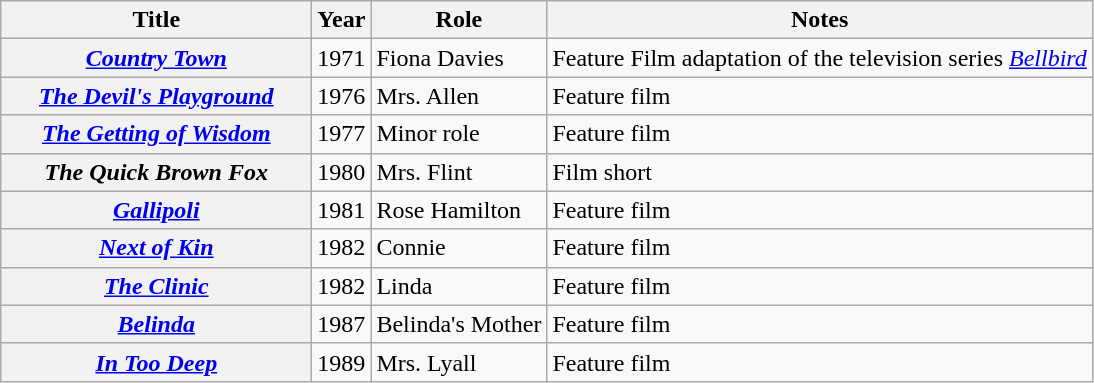<table class="wikitable plainrowheaders sortable">
<tr>
<th width="200" scope="col">Title</th>
<th scope="col">Year</th>
<th scope="col">Role</th>
<th scope="col">Notes</th>
</tr>
<tr>
<th scope="row"><em><a href='#'>Country Town</a></em></th>
<td>1971</td>
<td>Fiona Davies</td>
<td>Feature Film adaptation of the television series <em><a href='#'>Bellbird</a></em></td>
</tr>
<tr>
<th scope="row"><em><a href='#'>The Devil's Playground</a></em></th>
<td>1976</td>
<td>Mrs. Allen</td>
<td>Feature film</td>
</tr>
<tr>
<th scope="row"><em><a href='#'>The Getting of Wisdom</a></em></th>
<td>1977</td>
<td>Minor role</td>
<td>Feature film</td>
</tr>
<tr>
<th scope="row"><em>The Quick Brown Fox</em></th>
<td>1980</td>
<td>Mrs. Flint</td>
<td>Film short</td>
</tr>
<tr>
<th scope="row"><em><a href='#'>Gallipoli</a></em></th>
<td>1981</td>
<td>Rose Hamilton</td>
<td>Feature film</td>
</tr>
<tr>
<th scope="row"><em><a href='#'>Next of Kin</a></em></th>
<td>1982</td>
<td>Connie</td>
<td>Feature film</td>
</tr>
<tr>
<th scope="row"><em><a href='#'>The Clinic</a></em></th>
<td>1982</td>
<td>Linda</td>
<td>Feature film</td>
</tr>
<tr>
<th scope="row"><em><a href='#'>Belinda</a></em></th>
<td>1987</td>
<td>Belinda's Mother</td>
<td>Feature film</td>
</tr>
<tr>
<th scope="row"><em><a href='#'>In Too Deep</a></em></th>
<td>1989</td>
<td>Mrs. Lyall</td>
<td>Feature film</td>
</tr>
</table>
